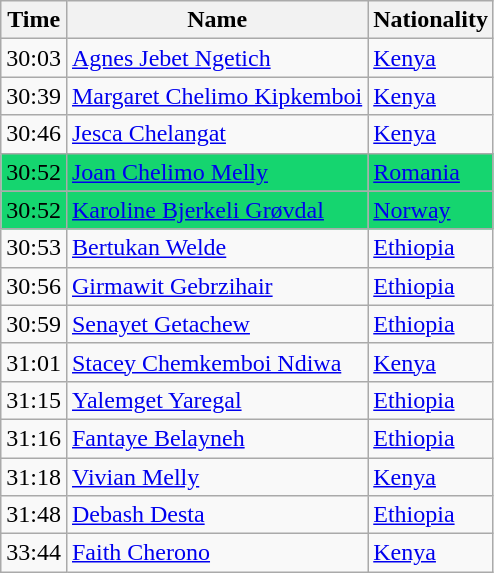<table class="wikitable mw-collapsible mw-collapsed">
<tr>
<th>Time</th>
<th>Name</th>
<th>Nationality</th>
</tr>
<tr>
<td>30:03</td>
<td><a href='#'>Agnes Jebet Ngetich</a></td>
<td><a href='#'>Kenya</a></td>
</tr>
<tr>
<td>30:39</td>
<td><a href='#'>Margaret Chelimo Kipkemboi</a></td>
<td><a href='#'>Kenya</a></td>
</tr>
<tr>
<td>30:46</td>
<td><a href='#'>Jesca Chelangat</a></td>
<td><a href='#'>Kenya</a></td>
</tr>
<tr>
<td style="background: #15D56F;">30:52</td>
<td style="background: #15D56F;"><a href='#'>Joan Chelimo Melly</a></td>
<td style="background: #15D56F;"><a href='#'>Romania</a></td>
</tr>
<tr>
<td style="background: #15D56F;">30:52</td>
<td style="background: #15D56F;"><a href='#'>Karoline Bjerkeli Grøvdal</a></td>
<td style="background: #15D56F;"><a href='#'>Norway</a></td>
</tr>
<tr>
<td>30:53</td>
<td><a href='#'>Bertukan Welde</a></td>
<td><a href='#'>Ethiopia</a></td>
</tr>
<tr>
<td>30:56</td>
<td><a href='#'>Girmawit Gebrzihair</a></td>
<td><a href='#'>Ethiopia</a></td>
</tr>
<tr>
<td>30:59</td>
<td><a href='#'>Senayet Getachew</a></td>
<td><a href='#'>Ethiopia</a></td>
</tr>
<tr>
<td>31:01</td>
<td><a href='#'>Stacey Chemkemboi Ndiwa</a></td>
<td><a href='#'>Kenya</a></td>
</tr>
<tr>
<td>31:15</td>
<td><a href='#'>Yalemget Yaregal</a></td>
<td><a href='#'>Ethiopia</a></td>
</tr>
<tr>
<td>31:16</td>
<td><a href='#'>Fantaye Belayneh</a></td>
<td><a href='#'>Ethiopia</a></td>
</tr>
<tr>
<td>31:18</td>
<td><a href='#'>Vivian Melly</a></td>
<td><a href='#'>Kenya</a></td>
</tr>
<tr>
<td>31:48</td>
<td><a href='#'>Debash Desta</a></td>
<td><a href='#'>Ethiopia</a></td>
</tr>
<tr>
<td>33:44</td>
<td><a href='#'>Faith Cherono</a></td>
<td><a href='#'>Kenya</a></td>
</tr>
</table>
